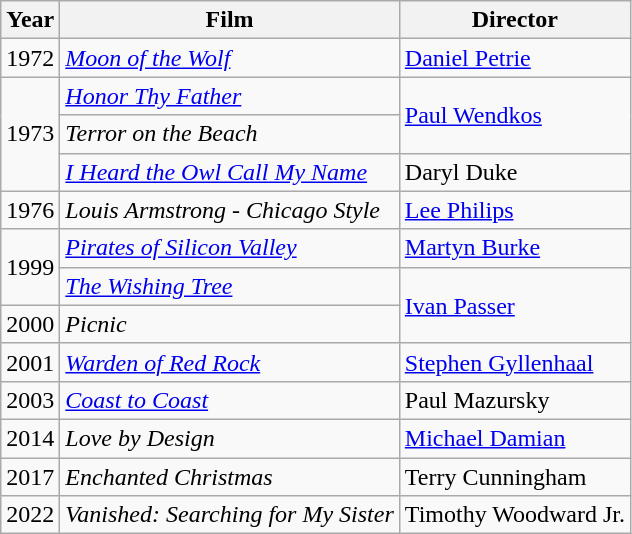<table class="wikitable">
<tr>
<th>Year</th>
<th>Film</th>
<th>Director</th>
</tr>
<tr>
<td>1972</td>
<td><em><a href='#'>Moon of the Wolf</a></em></td>
<td><a href='#'>Daniel Petrie</a></td>
</tr>
<tr>
<td rowspan=3>1973</td>
<td><em><a href='#'>Honor Thy Father</a></em></td>
<td rowspan=2><a href='#'>Paul Wendkos</a></td>
</tr>
<tr>
<td><em>Terror on the Beach</em></td>
</tr>
<tr>
<td><em><a href='#'>I Heard the Owl Call My Name</a></em></td>
<td>Daryl Duke</td>
</tr>
<tr>
<td>1976</td>
<td><em>Louis Armstrong - Chicago Style</em></td>
<td><a href='#'>Lee Philips</a></td>
</tr>
<tr>
<td rowspan=2>1999</td>
<td><em><a href='#'>Pirates of Silicon Valley</a></em></td>
<td><a href='#'>Martyn Burke</a></td>
</tr>
<tr>
<td><em><a href='#'>The Wishing Tree</a></em></td>
<td rowspan=2><a href='#'>Ivan Passer</a></td>
</tr>
<tr>
<td>2000</td>
<td><em>Picnic</em></td>
</tr>
<tr>
<td>2001</td>
<td><em><a href='#'>Warden of Red Rock</a></em></td>
<td><a href='#'>Stephen Gyllenhaal</a></td>
</tr>
<tr>
<td>2003</td>
<td><em><a href='#'>Coast to Coast</a></em></td>
<td>Paul Mazursky</td>
</tr>
<tr>
<td>2014</td>
<td><em>Love by Design</em></td>
<td><a href='#'>Michael Damian</a></td>
</tr>
<tr>
<td>2017</td>
<td><em>Enchanted Christmas</em></td>
<td>Terry Cunningham</td>
</tr>
<tr>
<td>2022</td>
<td><em>Vanished: Searching for My Sister</em></td>
<td>Timothy Woodward Jr.</td>
</tr>
</table>
